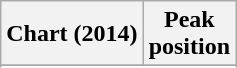<table class="wikitable sortable plainrowheaders" style="text-align:center;">
<tr>
<th scope="col">Chart (2014)</th>
<th scope="col">Peak<br>position</th>
</tr>
<tr>
</tr>
<tr>
</tr>
<tr>
</tr>
<tr>
</tr>
<tr>
</tr>
</table>
